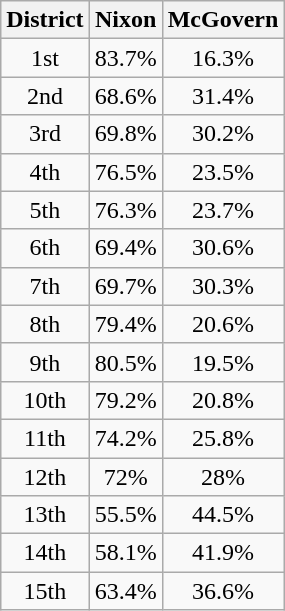<table class="wikitable sortable" - style="text-align:center;">
<tr>
<th>District</th>
<th>Nixon</th>
<th>McGovern</th>
</tr>
<tr>
<td>1st</td>
<td>83.7%</td>
<td>16.3%</td>
</tr>
<tr>
<td>2nd</td>
<td>68.6%</td>
<td>31.4%</td>
</tr>
<tr>
<td>3rd</td>
<td>69.8%</td>
<td>30.2%</td>
</tr>
<tr>
<td>4th</td>
<td>76.5%</td>
<td>23.5%</td>
</tr>
<tr>
<td>5th</td>
<td>76.3%</td>
<td>23.7%</td>
</tr>
<tr>
<td>6th</td>
<td>69.4%</td>
<td>30.6%</td>
</tr>
<tr>
<td>7th</td>
<td>69.7%</td>
<td>30.3%</td>
</tr>
<tr>
<td>8th</td>
<td>79.4%</td>
<td>20.6%</td>
</tr>
<tr>
<td>9th</td>
<td>80.5%</td>
<td>19.5%</td>
</tr>
<tr>
<td>10th</td>
<td>79.2%</td>
<td>20.8%</td>
</tr>
<tr>
<td>11th</td>
<td>74.2%</td>
<td>25.8%</td>
</tr>
<tr style="text-align:center;">
<td>12th</td>
<td>72%</td>
<td>28%</td>
</tr>
<tr>
<td>13th</td>
<td>55.5%</td>
<td>44.5%</td>
</tr>
<tr>
<td>14th</td>
<td>58.1%</td>
<td>41.9%</td>
</tr>
<tr>
<td>15th</td>
<td>63.4%</td>
<td>36.6%</td>
</tr>
</table>
